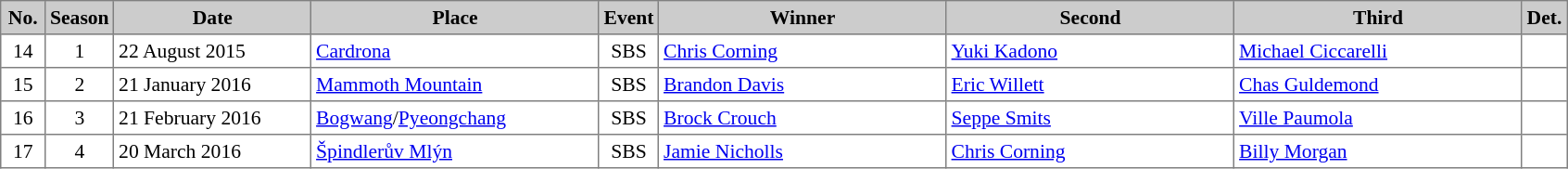<table cellpadding="3" cellspacing="0" border="1" style="background:#ffffff; font-size:90%; border:grey solid 1px; border-collapse:collapse;">
<tr style="background:#ccc; text-align:center;">
<th width=25>No.</th>
<th width=30>Season</th>
<th style="width:135px;">Date</th>
<th style="width:200px;">Place</th>
<th style="width:15px;">Event</th>
<th style="width:200px;">Winner</th>
<th style="width:200px;">Second</th>
<th style="width:200px;">Third</th>
<th style="width:15px;">Det.</th>
</tr>
<tr>
<td align=center>14</td>
<td align=center>1</td>
<td>22 August 2015</td>
<td> <a href='#'>Cardrona</a></td>
<td align=center>SBS</td>
<td> <a href='#'>Chris Corning</a></td>
<td> <a href='#'>Yuki Kadono</a></td>
<td> <a href='#'>Michael Ciccarelli</a></td>
<td></td>
</tr>
<tr>
<td align=center>15</td>
<td align=center>2</td>
<td>21 January 2016</td>
<td> <a href='#'>Mammoth Mountain</a></td>
<td align=center>SBS</td>
<td> <a href='#'>Brandon Davis</a></td>
<td> <a href='#'>Eric Willett</a></td>
<td> <a href='#'>Chas Guldemond</a></td>
<td></td>
</tr>
<tr>
<td align=center>16</td>
<td align=center>3</td>
<td>21 February 2016</td>
<td> <a href='#'>Bogwang</a>/<a href='#'>Pyeongchang</a></td>
<td align=center>SBS</td>
<td> <a href='#'>Brock Crouch</a></td>
<td> <a href='#'>Seppe Smits</a></td>
<td> <a href='#'>Ville Paumola</a></td>
<td></td>
</tr>
<tr>
<td align=center>17</td>
<td align=center>4</td>
<td>20 March 2016</td>
<td> <a href='#'>Špindlerův Mlýn</a></td>
<td align=center>SBS</td>
<td> <a href='#'>Jamie Nicholls</a></td>
<td> <a href='#'>Chris Corning</a></td>
<td> <a href='#'>Billy Morgan</a></td>
<td></td>
</tr>
</table>
